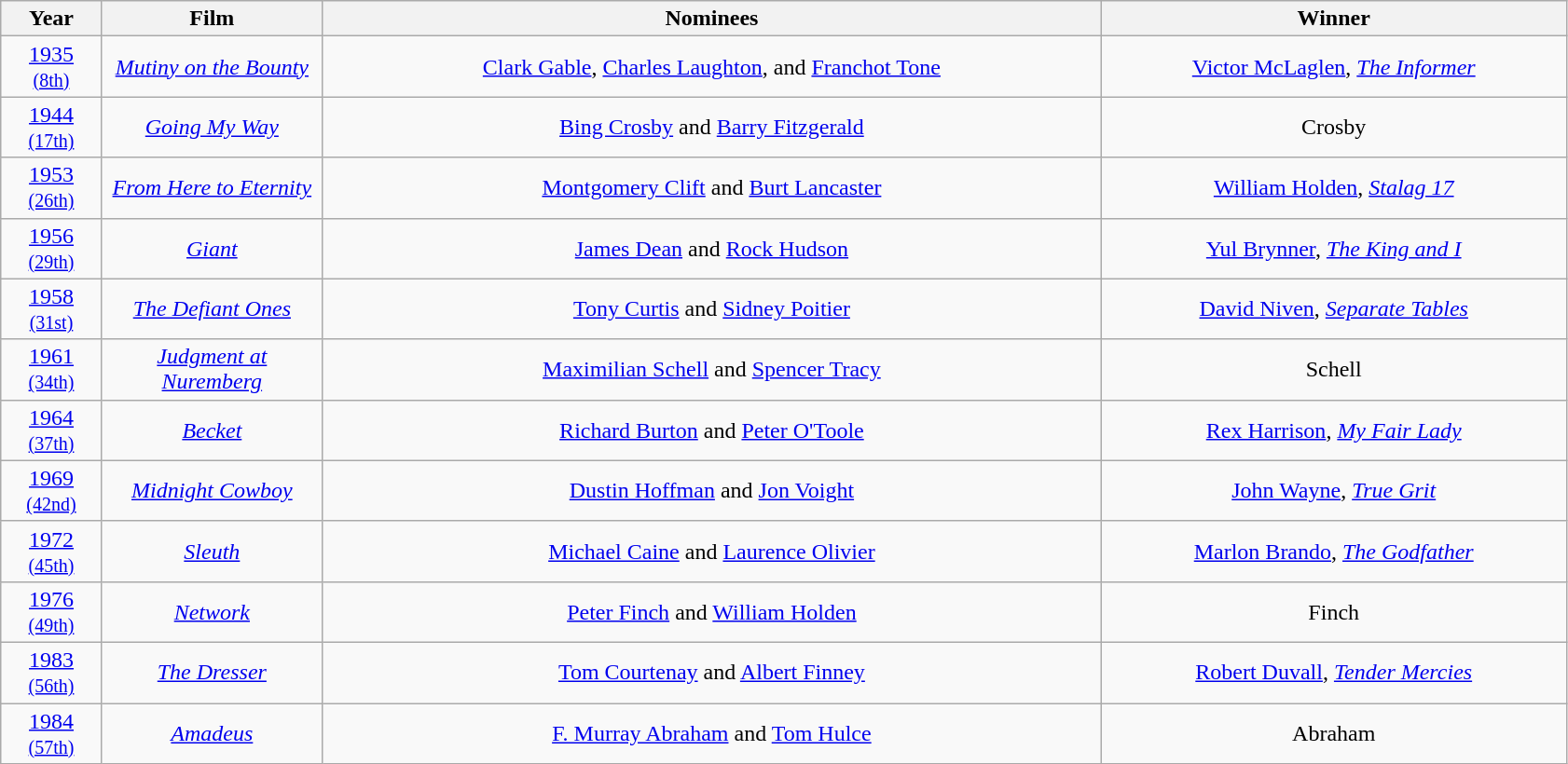<table class="wikitable sortable" style="text-align: center">
<tr>
<th style="width:65px;"><strong>Year</strong></th>
<th style="width:150px;"><strong>Film</strong></th>
<th style="width:550px;"><strong>Nominees</strong></th>
<th style="width:325px;"><strong>Winner</strong></th>
</tr>
<tr>
<td><a href='#'>1935</a><br><small><a href='#'>(8th)</a></small></td>
<td><em><a href='#'>Mutiny on the Bounty</a></em></td>
<td sortname><a href='#'>Clark Gable</a>, <a href='#'>Charles Laughton</a>, and <a href='#'>Franchot Tone</a></td>
<td><a href='#'>Victor McLaglen</a>, <em><a href='#'>The Informer</a></em></td>
</tr>
<tr>
<td><a href='#'>1944</a><br><small><a href='#'>(17th)</a></small></td>
<td><em><a href='#'>Going My Way</a></em></td>
<td sortname><a href='#'>Bing Crosby</a> and <a href='#'>Barry Fitzgerald</a></td>
<td>Crosby</td>
</tr>
<tr>
<td><a href='#'>1953</a><br><small><a href='#'>(26th)</a></small></td>
<td><em><a href='#'>From Here to Eternity</a></em></td>
<td sortname><a href='#'>Montgomery Clift</a> and <a href='#'>Burt Lancaster</a></td>
<td><a href='#'>William Holden</a>, <em><a href='#'>Stalag 17</a></em></td>
</tr>
<tr>
<td><a href='#'>1956</a><br><small><a href='#'>(29th)</a></small></td>
<td><em><a href='#'>Giant</a></em></td>
<td sortname><a href='#'>James Dean</a> and <a href='#'>Rock Hudson</a></td>
<td><a href='#'>Yul Brynner</a>, <em><a href='#'>The King and I</a></em></td>
</tr>
<tr>
<td><a href='#'>1958</a><br><small><a href='#'>(31st)</a></small></td>
<td><em><a href='#'>The Defiant Ones</a></em></td>
<td sortname><a href='#'>Tony Curtis</a> and <a href='#'>Sidney Poitier</a></td>
<td><a href='#'>David Niven</a>, <em><a href='#'>Separate Tables</a></em></td>
</tr>
<tr>
<td><a href='#'>1961</a><br><small><a href='#'>(34th)</a></small></td>
<td><em><a href='#'>Judgment at Nuremberg</a></em></td>
<td sortname><a href='#'>Maximilian Schell</a> and <a href='#'>Spencer Tracy</a></td>
<td>Schell</td>
</tr>
<tr>
<td><a href='#'>1964</a><br><small><a href='#'>(37th)</a></small></td>
<td><em><a href='#'>Becket</a></em></td>
<td sortname><a href='#'>Richard Burton</a> and <a href='#'>Peter O'Toole</a></td>
<td><a href='#'>Rex Harrison</a>, <em><a href='#'>My Fair Lady</a></em></td>
</tr>
<tr>
<td><a href='#'>1969</a><br><small><a href='#'>(42nd)</a></small></td>
<td><em><a href='#'>Midnight Cowboy</a></em></td>
<td sortname><a href='#'>Dustin Hoffman</a> and <a href='#'>Jon Voight</a></td>
<td><a href='#'>John Wayne</a>, <em><a href='#'>True Grit</a></em></td>
</tr>
<tr>
<td><a href='#'>1972</a><br><small><a href='#'>(45th)</a></small></td>
<td><em><a href='#'>Sleuth</a></em></td>
<td sortname><a href='#'>Michael Caine</a> and <a href='#'>Laurence Olivier</a></td>
<td><a href='#'>Marlon Brando</a>, <em><a href='#'>The Godfather</a></em></td>
</tr>
<tr>
<td><a href='#'>1976</a><br><small><a href='#'>(49th)</a></small></td>
<td><em><a href='#'>Network</a></em></td>
<td sortname><a href='#'>Peter Finch</a> and <a href='#'>William Holden</a></td>
<td>Finch</td>
</tr>
<tr>
<td><a href='#'>1983</a><br><small><a href='#'>(56th)</a></small></td>
<td><em><a href='#'>The Dresser</a></em></td>
<td sortname><a href='#'>Tom Courtenay</a> and <a href='#'>Albert Finney</a></td>
<td><a href='#'>Robert Duvall</a>, <em><a href='#'>Tender Mercies</a></em></td>
</tr>
<tr>
<td><a href='#'>1984</a><br><small><a href='#'>(57th)</a></small></td>
<td><em><a href='#'>Amadeus</a></em></td>
<td sortname><a href='#'>F. Murray Abraham</a> and <a href='#'>Tom Hulce</a></td>
<td>Abraham</td>
</tr>
</table>
